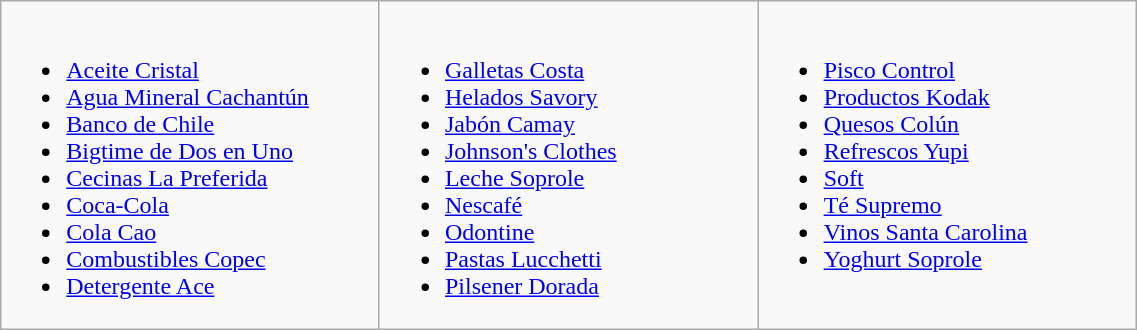<table class="wikitable" width=60%>
<tr valign ="top">
<td width=33%><br><ul><li><a href='#'>Aceite Cristal</a></li><li><a href='#'>Agua Mineral Cachantún</a></li><li><a href='#'>Banco de Chile</a></li><li><a href='#'>Bigtime de Dos en Uno</a></li><li><a href='#'>Cecinas La Preferida</a></li><li><a href='#'>Coca-Cola</a></li><li><a href='#'>Cola Cao</a></li><li><a href='#'>Combustibles Copec</a></li><li><a href='#'>Detergente Ace</a></li></ul></td>
<td width=33%><br><ul><li><a href='#'>Galletas Costa</a></li><li><a href='#'>Helados Savory</a></li><li><a href='#'>Jabón Camay</a></li><li><a href='#'>Johnson's Clothes</a></li><li><a href='#'>Leche Soprole</a></li><li><a href='#'>Nescafé</a></li><li><a href='#'>Odontine</a></li><li><a href='#'>Pastas Lucchetti</a></li><li><a href='#'>Pilsener Dorada</a></li></ul></td>
<td width=33%><br><ul><li><a href='#'>Pisco Control</a></li><li><a href='#'>Productos Kodak</a></li><li><a href='#'>Quesos Colún</a></li><li><a href='#'>Refrescos Yupi</a></li><li><a href='#'>Soft</a></li><li><a href='#'>Té Supremo</a></li><li><a href='#'>Vinos Santa Carolina</a></li><li><a href='#'>Yoghurt Soprole</a></li></ul></td>
</tr>
</table>
